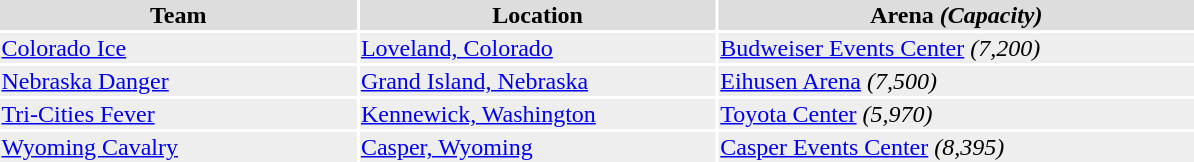<table width=800>
<tr bgcolor="#dddddd">
<th width=30%><strong>Team</strong></th>
<th width=30%><strong>Location</strong></th>
<th width=40%><strong>Arena</strong> <em>(Capacity)</em></th>
</tr>
<tr bgcolor="#eeeeee">
<td><a href='#'>Colorado Ice</a></td>
<td><a href='#'>Loveland, Colorado</a></td>
<td><a href='#'>Budweiser Events Center</a> <em>(7,200)</em></td>
</tr>
<tr bgcolor="#eeeeee">
<td><a href='#'>Nebraska Danger</a></td>
<td><a href='#'>Grand Island, Nebraska</a></td>
<td><a href='#'>Eihusen Arena</a> <em>(7,500)</em></td>
</tr>
<tr bgcolor="#eeeeee">
<td><a href='#'>Tri-Cities Fever</a></td>
<td><a href='#'>Kennewick, Washington</a></td>
<td><a href='#'>Toyota Center</a> <em>(5,970)</em></td>
</tr>
<tr bgcolor="#eeeeee">
<td><a href='#'>Wyoming Cavalry</a></td>
<td><a href='#'>Casper, Wyoming</a></td>
<td><a href='#'>Casper Events Center</a> <em>(8,395)</em></td>
</tr>
</table>
